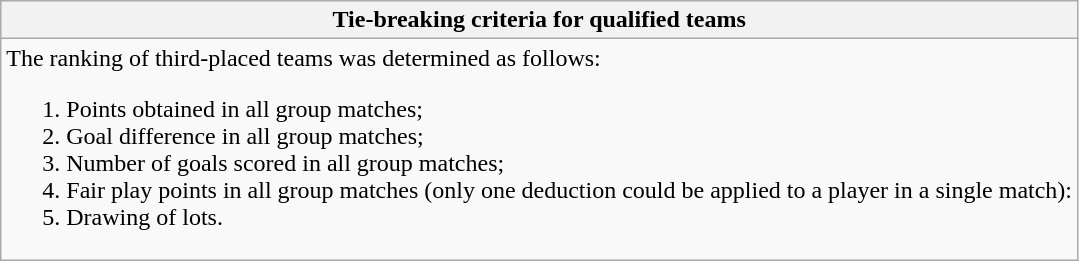<table class="wikitable collapsible collapsed"|>
<tr>
<th> Tie-breaking criteria for qualified teams</th>
</tr>
<tr>
<td>The ranking of third-placed teams was determined as follows:<br><ol><li>Points obtained in all group matches;</li><li>Goal difference in all group matches;</li><li>Number of goals scored in all group matches;</li><li>Fair play points in all group matches (only one deduction could be applied to a player in a single match): </li><li>Drawing of lots.</li></ol></td>
</tr>
</table>
